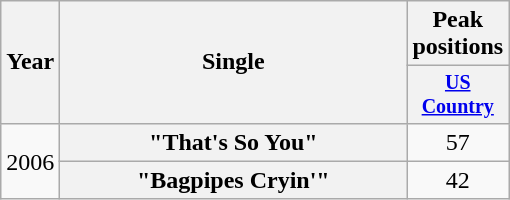<table class="wikitable plainrowheaders" style="text-align:center;">
<tr>
<th rowspan="2">Year</th>
<th rowspan="2" style="width:14em;">Single</th>
<th colspan="1">Peak positions</th>
</tr>
<tr style="font-size:smaller;">
<th width="60"><a href='#'>US Country</a><br></th>
</tr>
<tr>
<td rowspan="2">2006</td>
<th scope="row">"That's So You"</th>
<td>57</td>
</tr>
<tr>
<th scope="row">"Bagpipes Cryin'"</th>
<td>42</td>
</tr>
</table>
